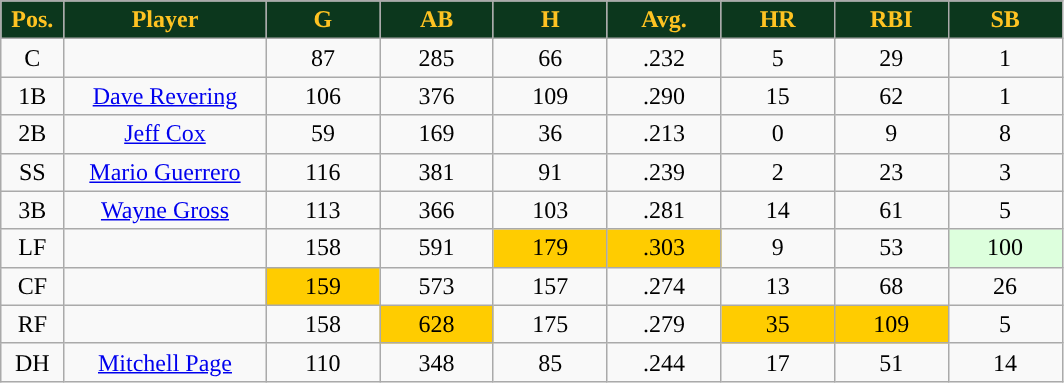<table class="wikitable sortable">
<tr>
<th style="background:#0C371D;color:#ffc322;" width="5%">Pos.</th>
<th style="background:#0C371D;color:#ffc322;" width="16%">Player</th>
<th style="background:#0C371D;color:#ffc322;" width="9%">G</th>
<th style="background:#0C371D;color:#ffc322;" width="9%">AB</th>
<th style="background:#0C371D;color:#ffc322;" width="9%">H</th>
<th style="background:#0C371D;color:#ffc322;" width="9%">Avg.</th>
<th style="background:#0C371D;color:#ffc322;" width="9%">HR</th>
<th style="background:#0C371D;color:#ffc322;" width="9%">RBI</th>
<th style="background:#0C371D;color:#ffc322;" width="9%">SB</th>
</tr>
<tr align="center">
<td>C</td>
<td></td>
<td>87</td>
<td>285</td>
<td>66</td>
<td>.232</td>
<td>5</td>
<td>29</td>
<td>1</td>
</tr>
<tr align="center">
<td>1B</td>
<td><a href='#'>Dave Revering</a></td>
<td>106</td>
<td>376</td>
<td>109</td>
<td>.290</td>
<td>15</td>
<td>62</td>
<td>1</td>
</tr>
<tr align="center">
<td>2B</td>
<td><a href='#'>Jeff Cox</a></td>
<td>59</td>
<td>169</td>
<td>36</td>
<td>.213</td>
<td>0</td>
<td>9</td>
<td>8</td>
</tr>
<tr align="center">
<td>SS</td>
<td><a href='#'>Mario Guerrero</a></td>
<td>116</td>
<td>381</td>
<td>91</td>
<td>.239</td>
<td>2</td>
<td>23</td>
<td>3</td>
</tr>
<tr align="center">
<td>3B</td>
<td><a href='#'>Wayne Gross</a></td>
<td>113</td>
<td>366</td>
<td>103</td>
<td>.281</td>
<td>14</td>
<td>61</td>
<td>5</td>
</tr>
<tr align="center">
<td>LF</td>
<td></td>
<td>158</td>
<td>591</td>
<td style="background:#fc0;">179</td>
<td style="background:#fc0;">.303</td>
<td>9</td>
<td>53</td>
<td style="background:#DDFFDD;">100</td>
</tr>
<tr align="center">
<td>CF</td>
<td></td>
<td style="background:#fc0;">159</td>
<td>573</td>
<td>157</td>
<td>.274</td>
<td>13</td>
<td>68</td>
<td>26</td>
</tr>
<tr align="center">
<td>RF</td>
<td></td>
<td>158</td>
<td style="background:#fc0;">628</td>
<td>175</td>
<td>.279</td>
<td style="background:#fc0;">35</td>
<td style="background:#fc0;">109</td>
<td>5</td>
</tr>
<tr align="center">
<td>DH</td>
<td><a href='#'>Mitchell Page</a></td>
<td>110</td>
<td>348</td>
<td>85</td>
<td>.244</td>
<td>17</td>
<td>51</td>
<td>14</td>
</tr>
</table>
